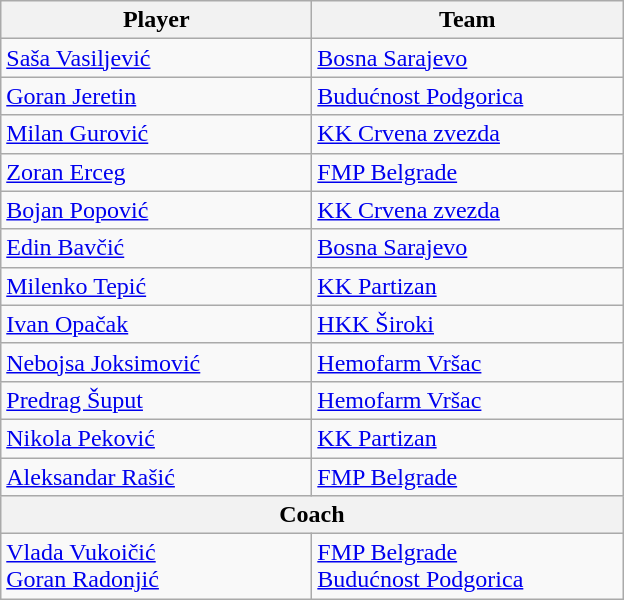<table class="wikitable">
<tr>
<th style="width:200px;">Player</th>
<th width=200>Team</th>
</tr>
<tr>
<td> <a href='#'>Saša Vasiljević</a></td>
<td> <a href='#'>Bosna Sarajevo</a></td>
</tr>
<tr>
<td> <a href='#'>Goran Jeretin</a></td>
<td> <a href='#'>Budućnost Podgorica</a></td>
</tr>
<tr>
<td> <a href='#'>Milan Gurović</a></td>
<td> <a href='#'>KK Crvena zvezda</a></td>
</tr>
<tr>
<td> <a href='#'>Zoran Erceg</a></td>
<td> <a href='#'>FMP Belgrade</a></td>
</tr>
<tr>
<td> <a href='#'>Bojan Popović</a></td>
<td> <a href='#'>KK Crvena zvezda</a></td>
</tr>
<tr>
<td> <a href='#'>Edin Bavčić</a></td>
<td> <a href='#'>Bosna Sarajevo</a></td>
</tr>
<tr>
<td> <a href='#'>Milenko Tepić</a></td>
<td> <a href='#'>KK Partizan</a></td>
</tr>
<tr>
<td> <a href='#'>Ivan Opačak</a></td>
<td> <a href='#'>HKK Široki</a></td>
</tr>
<tr>
<td> <a href='#'>Nebojsa Joksimović</a></td>
<td> <a href='#'>Hemofarm Vršac</a></td>
</tr>
<tr>
<td> <a href='#'>Predrag Šuput</a></td>
<td> <a href='#'>Hemofarm Vršac</a></td>
</tr>
<tr>
<td> <a href='#'>Nikola Peković</a></td>
<td> <a href='#'>KK Partizan</a></td>
</tr>
<tr>
<td> <a href='#'>Aleksandar Rašić</a></td>
<td> <a href='#'>FMP Belgrade</a></td>
</tr>
<tr>
<th colspan="2">Coach</th>
</tr>
<tr>
<td> <a href='#'>Vlada Vukoičić</a><br> <a href='#'>Goran Radonjić</a></td>
<td> <a href='#'>FMP Belgrade</a><br> <a href='#'>Budućnost Podgorica</a></td>
</tr>
</table>
